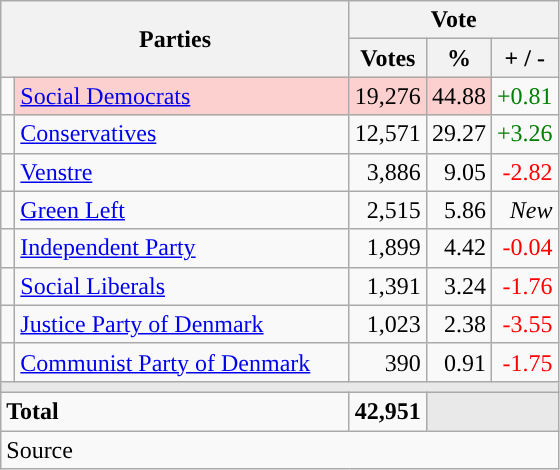<table class="wikitable" style="text-align:right;">
<tr>
<th style="text-align:centre;" rowspan="2" colspan="2" width="225">Parties</th>
<th colspan="3">Vote</th>
</tr>
<tr>
<th width="15">Votes</th>
<th width="15">%</th>
<th width="15">+ / -</th>
</tr>
<tr>
<td width="2" style="color:inherit;background:"></td>
<td bgcolor=#fbd0ce  align="left"><a href='#'>Social Democrats</a></td>
<td bgcolor=#fbd0ce>19,276</td>
<td bgcolor=#fbd0ce>44.88</td>
<td style=color:green;>+0.81</td>
</tr>
<tr>
<td width="2" style="color:inherit;background:"></td>
<td align="left"><a href='#'>Conservatives</a></td>
<td>12,571</td>
<td>29.27</td>
<td style=color:green;>+3.26</td>
</tr>
<tr>
<td width="2" style="color:inherit;background:"></td>
<td align="left"><a href='#'>Venstre</a></td>
<td>3,886</td>
<td>9.05</td>
<td style=color:red;>-2.82</td>
</tr>
<tr>
<td width="2" style="color:inherit;background:"></td>
<td align="left"><a href='#'>Green Left</a></td>
<td>2,515</td>
<td>5.86</td>
<td><em>New</em></td>
</tr>
<tr>
<td width="2" style="color:inherit;background:"></td>
<td align="left"><a href='#'>Independent Party</a></td>
<td>1,899</td>
<td>4.42</td>
<td style=color:red;>-0.04</td>
</tr>
<tr>
<td width="2" style="color:inherit;background:"></td>
<td align="left"><a href='#'>Social Liberals</a></td>
<td>1,391</td>
<td>3.24</td>
<td style=color:red;>-1.76</td>
</tr>
<tr>
<td width="2" style="color:inherit;background:"></td>
<td align="left"><a href='#'>Justice Party of Denmark</a></td>
<td>1,023</td>
<td>2.38</td>
<td style=color:red;>-3.55</td>
</tr>
<tr>
<td width="2" style="color:inherit;background:"></td>
<td align="left"><a href='#'>Communist Party of Denmark</a></td>
<td>390</td>
<td>0.91</td>
<td style=color:red;>-1.75</td>
</tr>
<tr>
<td colspan="7" bgcolor="#E9E9E9"></td>
</tr>
<tr>
<td align="left" colspan="2"><strong>Total</strong></td>
<td><strong>42,951</strong></td>
<td bgcolor="#E9E9E9" colspan="2"></td>
</tr>
<tr>
<td align="left" colspan="6">Source</td>
</tr>
</table>
